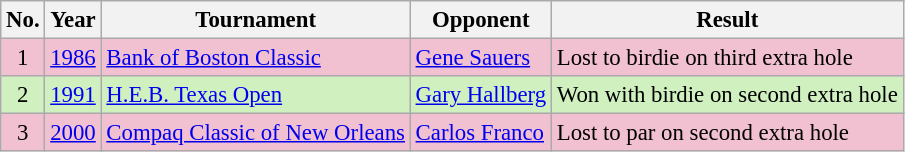<table class="wikitable" style="font-size:95%;">
<tr>
<th>No.</th>
<th>Year</th>
<th>Tournament</th>
<th>Opponent</th>
<th>Result</th>
</tr>
<tr style="background:#F2C1D1;">
<td align=center>1</td>
<td><a href='#'>1986</a></td>
<td><a href='#'>Bank of Boston Classic</a></td>
<td> <a href='#'>Gene Sauers</a></td>
<td>Lost to birdie on third extra hole</td>
</tr>
<tr style="background:#D0F0C0;">
<td align=center>2</td>
<td><a href='#'>1991</a></td>
<td><a href='#'>H.E.B. Texas Open</a></td>
<td> <a href='#'>Gary Hallberg</a></td>
<td>Won with birdie on second extra hole</td>
</tr>
<tr style="background:#F2C1D1;">
<td align=center>3</td>
<td><a href='#'>2000</a></td>
<td><a href='#'>Compaq Classic of New Orleans</a></td>
<td> <a href='#'>Carlos Franco</a></td>
<td>Lost to par on second extra hole</td>
</tr>
</table>
